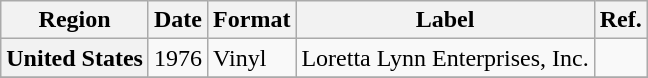<table class="wikitable plainrowheaders">
<tr>
<th scope="col">Region</th>
<th scope="col">Date</th>
<th scope="col">Format</th>
<th scope="col">Label</th>
<th scope="col">Ref.</th>
</tr>
<tr>
<th scope="row">United States</th>
<td>1976</td>
<td>Vinyl</td>
<td>Loretta Lynn Enterprises, Inc.</td>
<td></td>
</tr>
<tr>
</tr>
</table>
